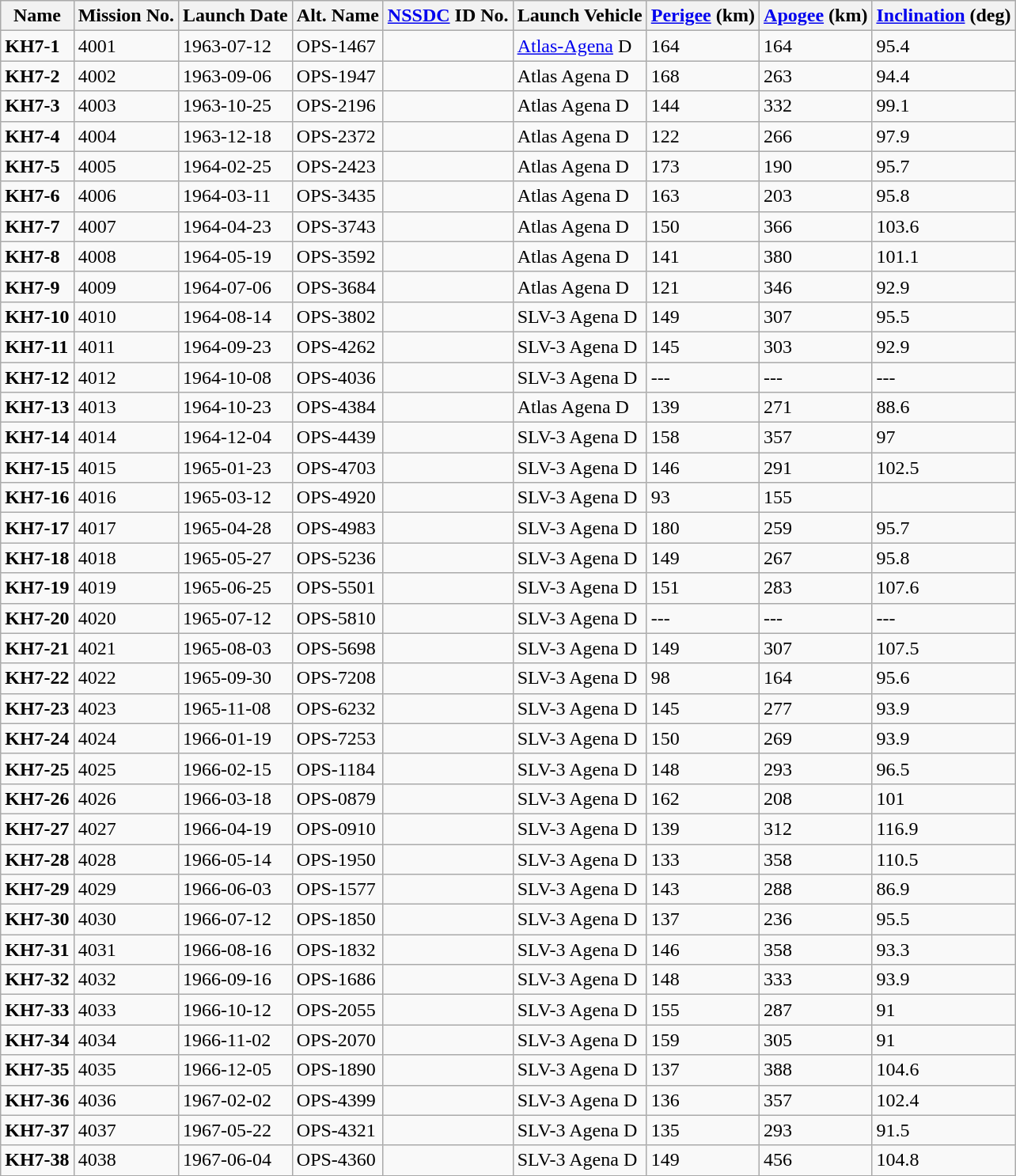<table class="wikitable">
<tr>
<th>Name</th>
<th>Mission No.</th>
<th>Launch Date</th>
<th>Alt. Name</th>
<th><a href='#'>NSSDC</a> ID No.</th>
<th>Launch Vehicle</th>
<th><a href='#'>Perigee</a> (km)</th>
<th><a href='#'>Apogee</a> (km)</th>
<th><a href='#'>Inclination</a> (deg)</th>
</tr>
<tr>
<td><strong>KH7-1</strong></td>
<td>4001</td>
<td>1963-07-12</td>
<td>OPS-1467</td>
<td></td>
<td><a href='#'>Atlas-Agena</a> D</td>
<td>164</td>
<td>164</td>
<td>95.4</td>
</tr>
<tr>
<td><strong>KH7-2</strong></td>
<td>4002</td>
<td>1963-09-06</td>
<td>OPS-1947</td>
<td></td>
<td>Atlas Agena D</td>
<td>168</td>
<td>263</td>
<td>94.4</td>
</tr>
<tr>
<td><strong>KH7-3</strong></td>
<td>4003</td>
<td>1963-10-25</td>
<td>OPS-2196</td>
<td></td>
<td>Atlas Agena D</td>
<td>144</td>
<td>332</td>
<td>99.1</td>
</tr>
<tr>
<td><strong>KH7-4</strong></td>
<td>4004</td>
<td>1963-12-18</td>
<td>OPS-2372</td>
<td></td>
<td>Atlas Agena D</td>
<td>122</td>
<td>266</td>
<td>97.9</td>
</tr>
<tr>
<td><strong>KH7-5</strong></td>
<td>4005</td>
<td>1964-02-25</td>
<td>OPS-2423</td>
<td></td>
<td>Atlas Agena D</td>
<td>173</td>
<td>190</td>
<td>95.7</td>
</tr>
<tr>
<td><strong>KH7-6</strong></td>
<td>4006</td>
<td>1964-03-11</td>
<td>OPS-3435</td>
<td></td>
<td>Atlas Agena D</td>
<td>163</td>
<td>203</td>
<td>95.8</td>
</tr>
<tr>
<td><strong>KH7-7</strong></td>
<td>4007</td>
<td>1964-04-23</td>
<td>OPS-3743</td>
<td></td>
<td>Atlas Agena D</td>
<td>150</td>
<td>366</td>
<td>103.6</td>
</tr>
<tr>
<td><strong>KH7-8</strong></td>
<td>4008</td>
<td>1964-05-19</td>
<td>OPS-3592</td>
<td></td>
<td>Atlas Agena D</td>
<td>141</td>
<td>380</td>
<td>101.1</td>
</tr>
<tr>
<td><strong>KH7-9</strong></td>
<td>4009</td>
<td>1964-07-06</td>
<td>OPS-3684</td>
<td></td>
<td>Atlas Agena D</td>
<td>121</td>
<td>346</td>
<td>92.9</td>
</tr>
<tr>
<td><strong>KH7-10</strong></td>
<td>4010</td>
<td>1964-08-14</td>
<td>OPS-3802</td>
<td></td>
<td>SLV-3 Agena D</td>
<td>149</td>
<td>307</td>
<td>95.5</td>
</tr>
<tr>
<td><strong>KH7-11</strong></td>
<td>4011</td>
<td>1964-09-23</td>
<td>OPS-4262</td>
<td></td>
<td>SLV-3 Agena D</td>
<td>145</td>
<td>303</td>
<td>92.9</td>
</tr>
<tr>
<td><strong>KH7-12</strong></td>
<td>4012</td>
<td>1964-10-08</td>
<td>OPS-4036</td>
<td></td>
<td>SLV-3 Agena D</td>
<td>---</td>
<td>---</td>
<td>---</td>
</tr>
<tr>
<td><strong>KH7-13</strong></td>
<td>4013</td>
<td>1964-10-23</td>
<td>OPS-4384</td>
<td></td>
<td>Atlas Agena D</td>
<td>139</td>
<td>271</td>
<td>88.6</td>
</tr>
<tr>
<td><strong>KH7-14</strong></td>
<td>4014</td>
<td>1964-12-04</td>
<td>OPS-4439</td>
<td></td>
<td>SLV-3 Agena D</td>
<td>158</td>
<td>357</td>
<td>97</td>
</tr>
<tr>
<td><strong>KH7-15</strong></td>
<td>4015</td>
<td>1965-01-23</td>
<td>OPS-4703</td>
<td></td>
<td>SLV-3 Agena D</td>
<td>146</td>
<td>291</td>
<td>102.5</td>
</tr>
<tr>
<td><strong>KH7-16</strong></td>
<td>4016</td>
<td>1965-03-12</td>
<td>OPS-4920</td>
<td></td>
<td>SLV-3 Agena D</td>
<td>93</td>
<td>155</td>
<td></td>
</tr>
<tr>
<td><strong>KH7-17</strong></td>
<td>4017</td>
<td>1965-04-28</td>
<td>OPS-4983</td>
<td></td>
<td>SLV-3 Agena D</td>
<td>180</td>
<td>259</td>
<td>95.7</td>
</tr>
<tr>
<td><strong>KH7-18</strong></td>
<td>4018</td>
<td>1965-05-27</td>
<td>OPS-5236</td>
<td></td>
<td>SLV-3 Agena D</td>
<td>149</td>
<td>267</td>
<td>95.8</td>
</tr>
<tr>
<td><strong>KH7-19</strong></td>
<td>4019</td>
<td>1965-06-25</td>
<td>OPS-5501</td>
<td></td>
<td>SLV-3 Agena D</td>
<td>151</td>
<td>283</td>
<td>107.6</td>
</tr>
<tr>
<td><strong>KH7-20</strong></td>
<td>4020</td>
<td>1965-07-12</td>
<td>OPS-5810</td>
<td></td>
<td>SLV-3 Agena D</td>
<td>---</td>
<td>---</td>
<td>---</td>
</tr>
<tr>
<td><strong>KH7-21</strong></td>
<td>4021</td>
<td>1965-08-03</td>
<td>OPS-5698</td>
<td></td>
<td>SLV-3 Agena D</td>
<td>149</td>
<td>307</td>
<td>107.5</td>
</tr>
<tr>
<td><strong>KH7-22</strong></td>
<td>4022</td>
<td>1965-09-30</td>
<td>OPS-7208</td>
<td></td>
<td>SLV-3 Agena D</td>
<td>98</td>
<td>164</td>
<td>95.6</td>
</tr>
<tr>
<td><strong>KH7-23</strong></td>
<td>4023</td>
<td>1965-11-08</td>
<td>OPS-6232</td>
<td></td>
<td>SLV-3 Agena D</td>
<td>145</td>
<td>277</td>
<td>93.9</td>
</tr>
<tr>
<td><strong>KH7-24</strong></td>
<td>4024</td>
<td>1966-01-19</td>
<td>OPS-7253</td>
<td></td>
<td>SLV-3 Agena D</td>
<td>150</td>
<td>269</td>
<td>93.9</td>
</tr>
<tr>
<td><strong>KH7-25</strong></td>
<td>4025</td>
<td>1966-02-15</td>
<td>OPS-1184</td>
<td></td>
<td>SLV-3 Agena D</td>
<td>148</td>
<td>293</td>
<td>96.5</td>
</tr>
<tr>
<td><strong>KH7-26</strong></td>
<td>4026</td>
<td>1966-03-18</td>
<td>OPS-0879</td>
<td></td>
<td>SLV-3 Agena D</td>
<td>162</td>
<td>208</td>
<td>101</td>
</tr>
<tr>
<td><strong>KH7-27</strong></td>
<td>4027</td>
<td>1966-04-19</td>
<td>OPS-0910</td>
<td></td>
<td>SLV-3 Agena D</td>
<td>139</td>
<td>312</td>
<td>116.9</td>
</tr>
<tr>
<td><strong>KH7-28</strong></td>
<td>4028</td>
<td>1966-05-14</td>
<td>OPS-1950</td>
<td></td>
<td>SLV-3 Agena D</td>
<td>133</td>
<td>358</td>
<td>110.5</td>
</tr>
<tr>
<td><strong>KH7-29</strong></td>
<td>4029</td>
<td>1966-06-03</td>
<td>OPS-1577</td>
<td></td>
<td>SLV-3 Agena D</td>
<td>143</td>
<td>288</td>
<td>86.9</td>
</tr>
<tr>
<td><strong>KH7-30</strong></td>
<td>4030</td>
<td>1966-07-12</td>
<td>OPS-1850</td>
<td></td>
<td>SLV-3 Agena D</td>
<td>137</td>
<td>236</td>
<td>95.5</td>
</tr>
<tr>
<td><strong>KH7-31</strong></td>
<td>4031</td>
<td>1966-08-16</td>
<td>OPS-1832</td>
<td></td>
<td>SLV-3 Agena D</td>
<td>146</td>
<td>358</td>
<td>93.3</td>
</tr>
<tr>
<td><strong>KH7-32</strong></td>
<td>4032</td>
<td>1966-09-16</td>
<td>OPS-1686</td>
<td></td>
<td>SLV-3 Agena D</td>
<td>148</td>
<td>333</td>
<td>93.9</td>
</tr>
<tr>
<td><strong>KH7-33</strong></td>
<td>4033</td>
<td>1966-10-12</td>
<td>OPS-2055</td>
<td></td>
<td>SLV-3 Agena D</td>
<td>155</td>
<td>287</td>
<td>91</td>
</tr>
<tr>
<td><strong>KH7-34</strong></td>
<td>4034</td>
<td>1966-11-02</td>
<td>OPS-2070</td>
<td></td>
<td>SLV-3 Agena D</td>
<td>159</td>
<td>305</td>
<td>91</td>
</tr>
<tr>
<td><strong>KH7-35</strong></td>
<td>4035</td>
<td>1966-12-05</td>
<td>OPS-1890</td>
<td></td>
<td>SLV-3 Agena D</td>
<td>137</td>
<td>388</td>
<td>104.6</td>
</tr>
<tr>
<td><strong>KH7-36</strong></td>
<td>4036</td>
<td>1967-02-02</td>
<td>OPS-4399</td>
<td></td>
<td>SLV-3 Agena D</td>
<td>136</td>
<td>357</td>
<td>102.4</td>
</tr>
<tr>
<td><strong>KH7-37</strong></td>
<td>4037</td>
<td>1967-05-22</td>
<td>OPS-4321</td>
<td></td>
<td>SLV-3 Agena D</td>
<td>135</td>
<td>293</td>
<td>91.5</td>
</tr>
<tr>
<td><strong>KH7-38</strong></td>
<td>4038</td>
<td>1967-06-04</td>
<td>OPS-4360</td>
<td></td>
<td>SLV-3 Agena D</td>
<td>149</td>
<td>456</td>
<td>104.8</td>
</tr>
<tr>
</tr>
</table>
